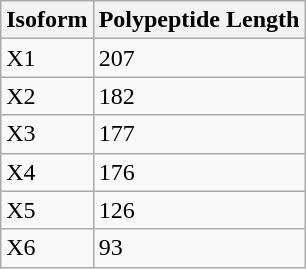<table class="wikitable sortable">
<tr>
<th>Isoform</th>
<th>Polypeptide Length</th>
</tr>
<tr>
<td>X1</td>
<td>207</td>
</tr>
<tr>
<td>X2</td>
<td>182</td>
</tr>
<tr>
<td>X3</td>
<td>177</td>
</tr>
<tr>
<td>X4</td>
<td>176</td>
</tr>
<tr>
<td>X5</td>
<td>126</td>
</tr>
<tr>
<td>X6</td>
<td>93</td>
</tr>
</table>
